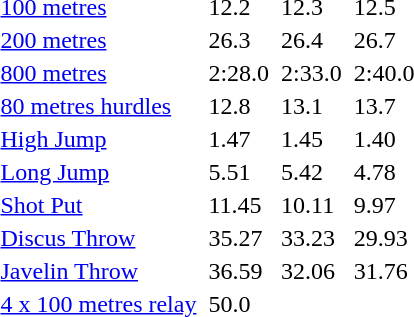<table>
<tr>
<td><a href='#'>100 metres</a></td>
<td></td>
<td>12.2</td>
<td></td>
<td>12.3</td>
<td></td>
<td>12.5</td>
</tr>
<tr>
<td><a href='#'>200 metres</a></td>
<td></td>
<td>26.3</td>
<td></td>
<td>26.4</td>
<td></td>
<td>26.7</td>
</tr>
<tr>
<td><a href='#'>800 metres</a></td>
<td></td>
<td>2:28.0</td>
<td></td>
<td>2:33.0</td>
<td></td>
<td>2:40.0</td>
</tr>
<tr>
<td><a href='#'>80 metres hurdles</a></td>
<td></td>
<td>12.8</td>
<td></td>
<td>13.1</td>
<td></td>
<td>13.7</td>
</tr>
<tr>
<td><a href='#'>High Jump</a></td>
<td></td>
<td>1.47</td>
<td></td>
<td>1.45</td>
<td></td>
<td>1.40</td>
</tr>
<tr>
<td><a href='#'>Long Jump</a></td>
<td></td>
<td>5.51</td>
<td></td>
<td>5.42</td>
<td></td>
<td>4.78</td>
</tr>
<tr>
<td><a href='#'>Shot Put</a></td>
<td></td>
<td>11.45</td>
<td></td>
<td>10.11</td>
<td></td>
<td>9.97</td>
</tr>
<tr>
<td><a href='#'>Discus Throw</a></td>
<td></td>
<td>35.27</td>
<td></td>
<td>33.23</td>
<td></td>
<td>29.93</td>
</tr>
<tr>
<td><a href='#'>Javelin Throw</a></td>
<td></td>
<td>36.59</td>
<td></td>
<td>32.06</td>
<td></td>
<td>31.76</td>
</tr>
<tr>
<td><a href='#'>4 x 100 metres relay</a></td>
<td></td>
<td>50.0</td>
<td></td>
<td></td>
<td></td>
<td></td>
</tr>
</table>
